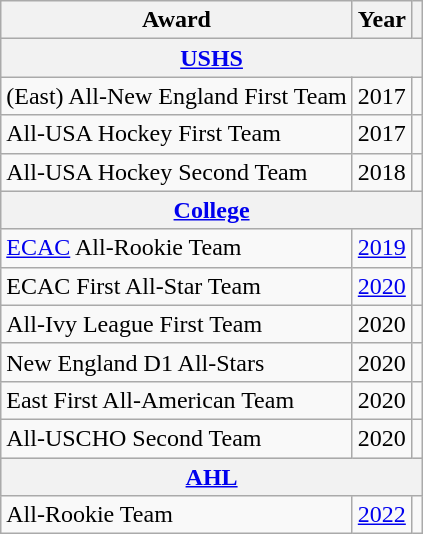<table class="wikitable">
<tr>
<th>Award</th>
<th>Year</th>
<th></th>
</tr>
<tr>
<th colspan="3"><a href='#'>USHS</a></th>
</tr>
<tr>
<td>(East) All-New England First Team</td>
<td>2017</td>
<td></td>
</tr>
<tr>
<td>All-USA Hockey First Team</td>
<td>2017</td>
<td></td>
</tr>
<tr>
<td>All-USA Hockey Second Team</td>
<td>2018</td>
<td></td>
</tr>
<tr>
<th colspan="3"><a href='#'>College</a></th>
</tr>
<tr>
<td><a href='#'>ECAC</a> All-Rookie Team</td>
<td><a href='#'>2019</a></td>
<td></td>
</tr>
<tr>
<td>ECAC First All-Star Team</td>
<td><a href='#'>2020</a></td>
<td></td>
</tr>
<tr>
<td>All-Ivy League First Team</td>
<td>2020</td>
<td></td>
</tr>
<tr>
<td>New England D1 All-Stars</td>
<td>2020</td>
<td></td>
</tr>
<tr>
<td>East First All-American Team</td>
<td>2020</td>
<td></td>
</tr>
<tr>
<td>All-USCHO Second Team</td>
<td>2020</td>
<td></td>
</tr>
<tr ALIGN="center" bgcolor="#e0e0e0">
<th colspan="3"><a href='#'>AHL</a></th>
</tr>
<tr>
<td>All-Rookie Team</td>
<td><a href='#'>2022</a></td>
<td></td>
</tr>
</table>
